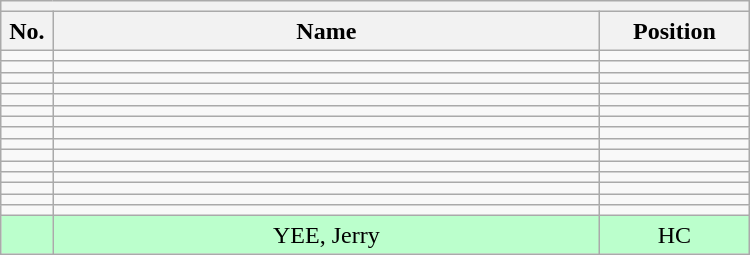<table class="wikitable mw-collapsible mw-collapsed" style="text-align:center; width:500px; border:none">
<tr>
<th style="text-align:left" colspan="3"></th>
</tr>
<tr>
<th style="width:7%">No.</th>
<th>Name</th>
<th style="width:20%">Position</th>
</tr>
<tr>
<td></td>
<td></td>
<td></td>
</tr>
<tr>
<td></td>
<td></td>
<td></td>
</tr>
<tr>
<td></td>
<td></td>
<td></td>
</tr>
<tr>
<td></td>
<td></td>
<td></td>
</tr>
<tr>
<td></td>
<td></td>
<td></td>
</tr>
<tr>
<td></td>
<td></td>
<td></td>
</tr>
<tr>
<td></td>
<td></td>
<td></td>
</tr>
<tr>
<td></td>
<td></td>
<td></td>
</tr>
<tr>
<td></td>
<td></td>
<td></td>
</tr>
<tr>
<td></td>
<td></td>
<td></td>
</tr>
<tr>
<td></td>
<td></td>
<td></td>
</tr>
<tr>
<td></td>
<td></td>
<td></td>
</tr>
<tr>
<td></td>
<td></td>
<td></td>
</tr>
<tr>
<td></td>
<td></td>
<td></td>
</tr>
<tr>
<td></td>
<td></td>
<td></td>
</tr>
<tr bgcolor=#BBFFCC>
<td></td>
<td>YEE, Jerry</td>
<td>HC</td>
</tr>
</table>
